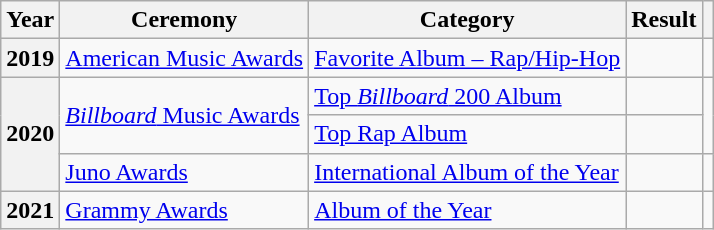<table class="wikitable sortable plainrowheaders" style="border:none; margin:0;">
<tr>
<th scope="col">Year</th>
<th scope="col">Ceremony</th>
<th scope="col">Category</th>
<th scope="col">Result</th>
<th scope="col" class="unsortable"></th>
</tr>
<tr>
<th scope="row">2019</th>
<td><a href='#'>American Music Awards</a></td>
<td><a href='#'>Favorite Album – Rap/Hip-Hop</a></td>
<td></td>
<td style="text-align:center;"></td>
</tr>
<tr>
<th scope="row" rowspan="3">2020</th>
<td rowspan="2"><a href='#'><em>Billboard</em> Music Awards</a></td>
<td><a href='#'>Top <em>Billboard</em> 200 Album</a></td>
<td></td>
<td rowspan="2" style="text-align:center;"></td>
</tr>
<tr>
<td><a href='#'>Top Rap Album</a></td>
<td></td>
</tr>
<tr>
<td><a href='#'>Juno Awards</a></td>
<td><a href='#'>International Album of the Year</a></td>
<td></td>
<td style="text-align:center;"></td>
</tr>
<tr>
<th scope="row">2021</th>
<td><a href='#'>Grammy Awards</a></td>
<td><a href='#'>Album of the Year</a></td>
<td></td>
<td style="text-align:center;"></td>
</tr>
</table>
